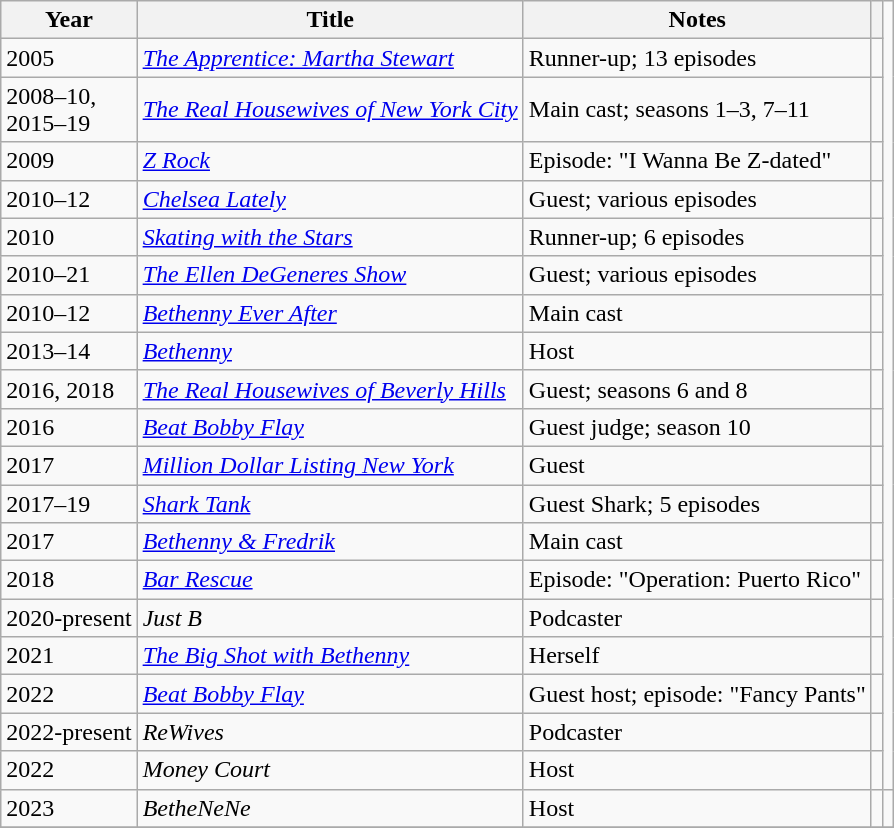<table class="wikitable sortable">
<tr>
<th scope="col">Year</th>
<th scope="col">Title</th>
<th scope="col">Notes</th>
<th scope="col" class="unsortable"></th>
</tr>
<tr>
<td>2005</td>
<td><em><a href='#'>The Apprentice: Martha Stewart</a></em></td>
<td>Runner-up; 13 episodes</td>
<td></td>
</tr>
<tr>
<td>2008–10,<br>2015–19</td>
<td><em><a href='#'>The Real Housewives of New York City</a></em></td>
<td>Main cast; seasons 1–3, 7–11</td>
<td></td>
</tr>
<tr>
<td>2009</td>
<td><em><a href='#'>Z Rock</a></em></td>
<td>Episode: "I Wanna Be Z-dated"</td>
<td></td>
</tr>
<tr>
<td>2010–12</td>
<td><em><a href='#'>Chelsea Lately</a></em></td>
<td>Guest; various episodes</td>
<td></td>
</tr>
<tr>
<td>2010</td>
<td><em><a href='#'>Skating with the Stars</a></em></td>
<td>Runner-up; 6 episodes</td>
<td></td>
</tr>
<tr>
<td>2010–21</td>
<td><em><a href='#'>The Ellen DeGeneres Show</a></em></td>
<td>Guest; various episodes</td>
<td></td>
</tr>
<tr>
<td>2010–12</td>
<td><em><a href='#'>Bethenny Ever After</a></em></td>
<td>Main cast</td>
<td></td>
</tr>
<tr>
<td>2013–14</td>
<td><em><a href='#'>Bethenny</a></em></td>
<td>Host</td>
<td></td>
</tr>
<tr>
<td>2016, 2018</td>
<td><em><a href='#'>The Real Housewives of Beverly Hills</a></em></td>
<td>Guest; seasons 6 and 8</td>
<td></td>
</tr>
<tr>
<td>2016</td>
<td><em><a href='#'>Beat Bobby Flay</a></em></td>
<td>Guest judge; season 10</td>
<td></td>
</tr>
<tr>
<td>2017</td>
<td><em><a href='#'>Million Dollar Listing New York</a></em></td>
<td>Guest</td>
<td></td>
</tr>
<tr>
<td>2017–19</td>
<td><em><a href='#'>Shark Tank</a></em></td>
<td>Guest Shark; 5 episodes</td>
<td></td>
</tr>
<tr>
<td>2017</td>
<td><em><a href='#'>Bethenny & Fredrik</a></em></td>
<td>Main cast</td>
<td></td>
</tr>
<tr>
<td>2018</td>
<td><em><a href='#'>Bar Rescue</a></em></td>
<td>Episode: "Operation: Puerto Rico"</td>
<td></td>
</tr>
<tr>
<td>2020-present</td>
<td><em>Just B</em></td>
<td>Podcaster</td>
<td></td>
</tr>
<tr>
<td>2021</td>
<td><em><a href='#'>The Big Shot with Bethenny</a></em></td>
<td>Herself</td>
<td></td>
</tr>
<tr>
<td>2022</td>
<td><em><a href='#'>Beat Bobby Flay</a></em></td>
<td>Guest host; episode: "Fancy Pants"</td>
<td></td>
</tr>
<tr>
<td>2022-present</td>
<td><em>ReWives</em></td>
<td>Podcaster</td>
<td></td>
</tr>
<tr>
<td>2022</td>
<td><em>Money Court</em></td>
<td>Host</td>
<td></td>
</tr>
<tr>
<td>2023</td>
<td><em>BetheNeNe</em></td>
<td>Host</td>
<td></td>
<td></td>
</tr>
<tr>
</tr>
</table>
